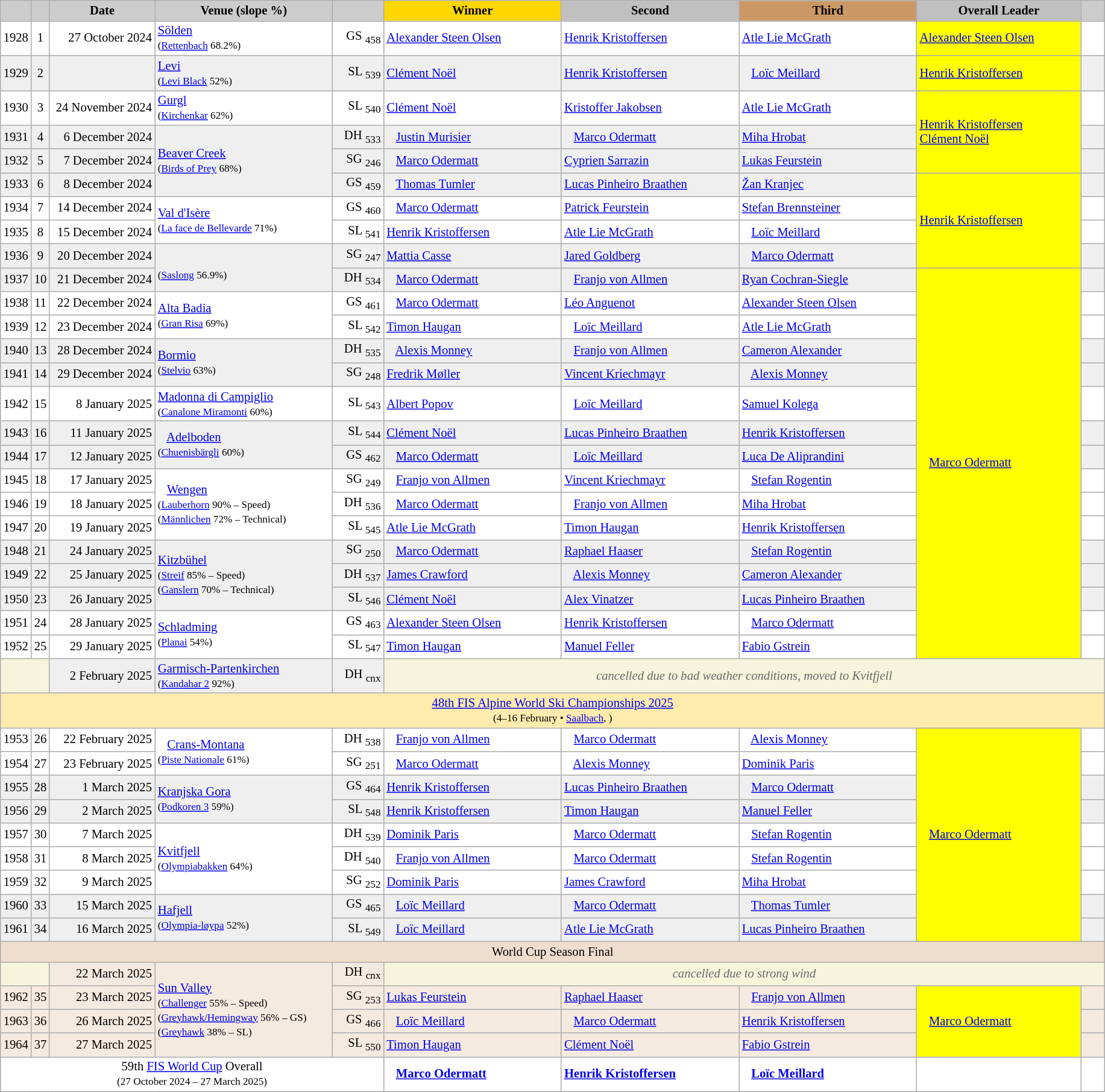<table class="wikitable plainrowheaders" style="background:#fff; font-size:86%; line-height:16px; border:grey solid 1px; border-collapse:collapse;">
<tr>
<th scope="col" style="background:#ccc; width=20 px;"></th>
<th scope="col" style="background:#ccc; width=20 px;"></th>
<th scope="col" style="background:#ccc; width:110px;">Date</th>
<th scope="col" style="background:#ccc; width:190px;">Venue (slope %)</th>
<th scope="col" style="background:#ccc; width:50px;"></th>
<th scope="col" style="background:gold; width:190px;">Winner</th>
<th scope="col" style="background:silver; width:190px;">Second</th>
<th scope="col" style="background:#c96; width:190px;">Third</th>
<th scope="col" style="background:silver; width:175px;">Overall Leader</th>
<th scope="col" style="background:#ccc; width:20px;"></th>
</tr>
<tr>
<td align="center">1928</td>
<td align="center">1</td>
<td align="right">27 October 2024</td>
<td> <a href='#'>Sölden</a><br><small>(<a href='#'>Rettenbach</a> 68.2%)</small></td>
<td align=right>GS <sub>458</sub></td>
<td> <a href='#'>Alexander Steen Olsen</a></td>
<td> <a href='#'>Henrik Kristoffersen</a></td>
<td> <a href='#'>Atle Lie McGrath</a></td>
<td bgcolor=yellow> <a href='#'>Alexander Steen Olsen</a></td>
<td></td>
</tr>
<tr style="background:#EFEFEF">
<td align="center">1929</td>
<td align="center">2</td>
<td align="right"></td>
<td> <a href='#'>Levi</a><br><small>(<a href='#'>Levi Black</a> 52%)</small></td>
<td align=right>SL <sub>539</sub></td>
<td> <a href='#'>Clément Noël</a></td>
<td> <a href='#'>Henrik Kristoffersen</a></td>
<td>   <a href='#'>Loïc Meillard</a></td>
<td bgcolor=yellow> <a href='#'>Henrik Kristoffersen</a></td>
<td></td>
</tr>
<tr>
<td align="center">1930</td>
<td align="center">3</td>
<td align="right">24 November 2024</td>
<td> <a href='#'>Gurgl</a><br><small>(<a href='#'>Kirchenkar</a> 62%)</small></td>
<td align=right>SL <sub>540</sub></td>
<td> <a href='#'>Clément Noël</a></td>
<td> <a href='#'>Kristoffer Jakobsen</a></td>
<td> <a href='#'>Atle Lie McGrath</a></td>
<td rowspan=3 bgcolor=yellow> <a href='#'>Henrik Kristoffersen</a><br> <a href='#'>Clément Noël</a></td>
<td></td>
</tr>
<tr style="background:#EFEFEF">
<td align="center">1931</td>
<td align="center">4</td>
<td align="right">6 December 2024</td>
<td rowspan="3"> <a href='#'>Beaver Creek</a><br><small>(<a href='#'>Birds of Prey</a> 68%)</small></td>
<td align=right>DH <sub>533</sub></td>
<td>   <a href='#'>Justin Murisier</a></td>
<td>   <a href='#'>Marco Odermatt</a></td>
<td> <a href='#'>Miha Hrobat</a></td>
<td></td>
</tr>
<tr style="background:#EFEFEF">
<td align="center">1932</td>
<td align="center">5</td>
<td align="right">7 December 2024</td>
<td align=right>SG <sub>246</sub></td>
<td>   <a href='#'>Marco Odermatt</a></td>
<td> <a href='#'>Cyprien Sarrazin</a></td>
<td> <a href='#'>Lukas Feurstein</a></td>
<td></td>
</tr>
<tr style="background:#EFEFEF">
<td align="center">1933</td>
<td align="center">6</td>
<td align="right">8 December 2024</td>
<td align=right>GS <sub>459</sub></td>
<td>   <a href='#'>Thomas Tumler</a></td>
<td> <a href='#'>Lucas Pinheiro Braathen</a></td>
<td> <a href='#'>Žan Kranjec</a></td>
<td rowspan=4 bgcolor=yellow> <a href='#'>Henrik Kristoffersen</a></td>
<td></td>
</tr>
<tr>
<td align="center">1934</td>
<td align="center">7</td>
<td align="right">14 December 2024</td>
<td rowspan="2"> <a href='#'>Val d'Isère</a><br><small>(<a href='#'>La face de Bellevarde</a> 71%)</small></td>
<td align=right>GS <sub>460</sub></td>
<td>   <a href='#'>Marco Odermatt</a></td>
<td> <a href='#'>Patrick Feurstein</a></td>
<td> <a href='#'>Stefan Brennsteiner</a></td>
<td></td>
</tr>
<tr>
<td align="center">1935</td>
<td align="center">8</td>
<td align="right">15 December 2024</td>
<td align=right>SL <sub>541</sub></td>
<td> <a href='#'>Henrik Kristoffersen</a></td>
<td> <a href='#'>Atle Lie McGrath</a></td>
<td>   <a href='#'>Loïc Meillard</a></td>
<td></td>
</tr>
<tr style="background:#EFEFEF">
<td align="center">1936</td>
<td align="center">9</td>
<td align="right">20 December 2024</td>
<td rowspan="2"><br><small>(<a href='#'>Saslong</a> 56.9%)</small></td>
<td align=right>SG <sub>247</sub></td>
<td> <a href='#'>Mattia Casse</a></td>
<td> <a href='#'>Jared Goldberg</a></td>
<td>   <a href='#'>Marco Odermatt</a></td>
<td></td>
</tr>
<tr style="background:#EFEFEF">
<td align="center">1937</td>
<td align="center">10</td>
<td align="right">21 December 2024</td>
<td align=right>DH <sub>534</sub></td>
<td>   <a href='#'>Marco Odermatt</a></td>
<td>   <a href='#'>Franjo von Allmen</a></td>
<td> <a href='#'>Ryan Cochran-Siegle</a></td>
<td rowspan=16 bgcolor=yellow>   <a href='#'>Marco Odermatt</a></td>
<td></td>
</tr>
<tr>
<td align="center">1938</td>
<td align="center">11</td>
<td align="right">22 December 2024</td>
<td rowspan="2"> <a href='#'>Alta Badia</a><br><small>(<a href='#'>Gran Risa</a> 69%)</small></td>
<td align=right>GS <sub>461</sub></td>
<td>   <a href='#'>Marco Odermatt</a></td>
<td> <a href='#'>Léo Anguenot</a></td>
<td> <a href='#'>Alexander Steen Olsen</a></td>
<td></td>
</tr>
<tr>
<td align="center">1939</td>
<td align="center">12</td>
<td align="right">23 December 2024</td>
<td align=right>SL <sub>542</sub></td>
<td> <a href='#'>Timon Haugan</a></td>
<td>   <a href='#'>Loïc Meillard</a></td>
<td> <a href='#'>Atle Lie McGrath</a></td>
<td></td>
</tr>
<tr style="background:#EFEFEF">
<td align="center">1940</td>
<td align="center">13</td>
<td align="right">28 December 2024</td>
<td rowspan="2"> <a href='#'>Bormio</a><br><small>(<a href='#'>Stelvio</a> 63%)</small></td>
<td align=right>DH <sub>535</sub></td>
<td>   <a href='#'>Alexis Monney</a></td>
<td>   <a href='#'>Franjo von Allmen</a></td>
<td> <a href='#'>Cameron Alexander</a></td>
<td></td>
</tr>
<tr style="background:#EFEFEF">
<td align="center">1941</td>
<td align="center">14</td>
<td align="right">29 December 2024</td>
<td align=right>SG <sub>248</sub></td>
<td> <a href='#'>Fredrik Møller</a></td>
<td> <a href='#'>Vincent Kriechmayr</a></td>
<td>   <a href='#'>Alexis Monney</a></td>
<td></td>
</tr>
<tr>
<td align="center">1942</td>
<td align="center">15</td>
<td align="right">8 January 2025</td>
<td> <a href='#'>Madonna di Campiglio</a><br><small>(<a href='#'>Canalone Miramonti</a> 60%)</small></td>
<td align=right>SL <sub>543</sub></td>
<td> <a href='#'>Albert Popov</a></td>
<td>   <a href='#'>Loïc Meillard</a></td>
<td> <a href='#'>Samuel Kolega</a></td>
<td></td>
</tr>
<tr style="background:#EFEFEF">
<td align="center">1943</td>
<td align="center">16</td>
<td align="right">11 January 2025</td>
<td rowspan="2">   <a href='#'>Adelboden</a><br><small>(<a href='#'>Chuenisbärgli</a> 60%)</small></td>
<td align=right>SL <sub>544</sub></td>
<td> <a href='#'>Clément Noël</a></td>
<td> <a href='#'>Lucas Pinheiro Braathen</a></td>
<td> <a href='#'>Henrik Kristoffersen</a></td>
<td></td>
</tr>
<tr style="background:#EFEFEF">
<td align="center">1944</td>
<td align="center">17</td>
<td align="right">12 January 2025</td>
<td align=right>GS <sub>462</sub></td>
<td>   <a href='#'>Marco Odermatt</a></td>
<td>   <a href='#'>Loïc Meillard</a></td>
<td> <a href='#'>Luca De Aliprandini</a></td>
<td></td>
</tr>
<tr>
<td align="center">1945</td>
<td align="center">18</td>
<td align="right">17 January 2025</td>
<td rowspan="3">   <a href='#'>Wengen</a><br><small>(<a href='#'>Lauberhorn</a> 90% – Speed)<br>(<a href='#'>Männlichen</a> 72% – Technical)</small></td>
<td align=right>SG <sub>249</sub></td>
<td>   <a href='#'>Franjo von Allmen</a></td>
<td> <a href='#'>Vincent Kriechmayr</a></td>
<td>   <a href='#'>Stefan Rogentin</a></td>
<td></td>
</tr>
<tr>
<td align="center">1946</td>
<td align="center">19</td>
<td align="right">18 January 2025</td>
<td align=right>DH <sub>536</sub></td>
<td>   <a href='#'>Marco Odermatt</a></td>
<td>   <a href='#'>Franjo von Allmen</a></td>
<td> <a href='#'>Miha Hrobat</a></td>
<td></td>
</tr>
<tr>
<td align="center">1947</td>
<td align="center">20</td>
<td align="right">19 January 2025</td>
<td align=right>SL <sub>545</sub></td>
<td> <a href='#'>Atle Lie McGrath</a></td>
<td> <a href='#'>Timon Haugan</a></td>
<td> <a href='#'>Henrik Kristoffersen</a></td>
<td></td>
</tr>
<tr style="background:#EFEFEF">
<td align="center">1948</td>
<td align="center">21</td>
<td align="right">24 January 2025</td>
<td rowspan="3"> <a href='#'>Kitzbühel</a><br><small>(<a href='#'>Streif</a> 85% – Speed)<br> (<a href='#'>Ganslern</a> 70% – Technical)</small></td>
<td align=right>SG <sub>250</sub></td>
<td>   <a href='#'>Marco Odermatt</a></td>
<td> <a href='#'>Raphael Haaser</a></td>
<td>   <a href='#'>Stefan Rogentin</a></td>
<td></td>
</tr>
<tr style="background:#EFEFEF">
<td align="center">1949</td>
<td align="center">22</td>
<td align="right">25 January 2025</td>
<td align=right>DH <sub>537</sub></td>
<td> <a href='#'>James Crawford</a></td>
<td>   <a href='#'>Alexis Monney</a></td>
<td> <a href='#'>Cameron Alexander</a></td>
<td></td>
</tr>
<tr style="background:#EFEFEF">
<td align="center">1950</td>
<td align="center">23</td>
<td align="right">26 January 2025</td>
<td align=right>SL <sub>546</sub></td>
<td> <a href='#'>Clément Noël</a></td>
<td> <a href='#'>Alex Vinatzer</a></td>
<td> <a href='#'>Lucas Pinheiro Braathen</a></td>
<td></td>
</tr>
<tr>
<td align="center">1951</td>
<td align="center">24</td>
<td align="right">28 January 2025</td>
<td rowspan="2"> <a href='#'>Schladming</a><br><small>(<a href='#'>Planai</a> 54%)</small></td>
<td align=right>GS <sub>463</sub></td>
<td> <a href='#'>Alexander Steen Olsen</a></td>
<td> <a href='#'>Henrik Kristoffersen</a></td>
<td>   <a href='#'>Marco Odermatt</a></td>
<td></td>
</tr>
<tr>
<td align="center">1952</td>
<td align="center">25</td>
<td align="right">29 January 2025</td>
<td align=right>SL <sub>547</sub></td>
<td> <a href='#'>Timon Haugan</a></td>
<td> <a href='#'>Manuel Feller</a></td>
<td> <a href='#'>Fabio Gstrein</a></td>
<td></td>
</tr>
<tr style="background:#EFEFEF">
<td colspan=2 bgcolor="F5F5DC"></td>
<td align="right">2 February 2025</td>
<td> <a href='#'>Garmisch-Partenkirchen</a><br><small>(<a href='#'>Kandahar 2</a> 92%)</small></td>
<td align=right>DH <sub>cnx</sub></td>
<td colspan=5 align=center bgcolor="F5F5DC" style=color:#696969><em>cancelled due to bad weather conditions, moved to Kvitfjell</em></td>
</tr>
<tr style="background:#FFEBAD">
<td align=center colspan=10><a href='#'>48th FIS Alpine World Ski Championships 2025</a><br><small>(4–16 February • <a href='#'>Saalbach</a>, )</small></td>
</tr>
<tr>
<td align="center">1953</td>
<td align="center">26</td>
<td align="right">22 February 2025</td>
<td rowspan="2">   <a href='#'>Crans-Montana</a><br><small>(<a href='#'>Piste Nationale</a> 61%)</small></td>
<td align=right>DH <sub>538</sub></td>
<td>   <a href='#'>Franjo von Allmen</a></td>
<td>   <a href='#'>Marco Odermatt</a></td>
<td>   <a href='#'>Alexis Monney</a></td>
<td rowspan=9 bgcolor=yellow>   <a href='#'>Marco Odermatt</a></td>
<td></td>
</tr>
<tr>
<td align="center">1954</td>
<td align="center">27</td>
<td align="right">23 February 2025</td>
<td align=right>SG <sub>251</sub></td>
<td>   <a href='#'>Marco Odermatt</a></td>
<td>   <a href='#'>Alexis Monney</a></td>
<td> <a href='#'>Dominik Paris</a></td>
<td></td>
</tr>
<tr style="background:#EFEFEF">
<td align="center">1955</td>
<td align="center">28</td>
<td align="right">1 March 2025</td>
<td rowspan="2"> <a href='#'>Kranjska Gora</a><br><small>(<a href='#'>Podkoren 3</a> 59%)</small></td>
<td align=right>GS <sub>464</sub></td>
<td> <a href='#'>Henrik Kristoffersen</a></td>
<td> <a href='#'>Lucas Pinheiro Braathen</a></td>
<td>   <a href='#'>Marco Odermatt</a></td>
<td></td>
</tr>
<tr style="background:#EFEFEF">
<td align="center">1956</td>
<td align="center">29</td>
<td align="right">2 March 2025</td>
<td align=right>SL <sub>548</sub></td>
<td> <a href='#'>Henrik Kristoffersen</a></td>
<td> <a href='#'>Timon Haugan</a></td>
<td> <a href='#'>Manuel Feller</a></td>
<td></td>
</tr>
<tr>
<td align="center">1957</td>
<td align="center">30</td>
<td align="right">7 March 2025</td>
<td rowspan="3"> <a href='#'>Kvitfjell</a><br><small>(<a href='#'>Olympiabakken</a> 64%)</small></td>
<td align=right>DH <sub>539</sub></td>
<td> <a href='#'>Dominik Paris</a></td>
<td>   <a href='#'>Marco Odermatt</a></td>
<td>   <a href='#'>Stefan Rogentin</a></td>
<td></td>
</tr>
<tr>
<td align="center">1958</td>
<td align="center">31</td>
<td align="right">8 March 2025</td>
<td align=right>DH <sub>540</sub></td>
<td>   <a href='#'>Franjo von Allmen</a></td>
<td>   <a href='#'>Marco Odermatt</a></td>
<td>   <a href='#'>Stefan Rogentin</a></td>
<td></td>
</tr>
<tr>
<td align="center">1959</td>
<td align="center">32</td>
<td align="right">9 March 2025</td>
<td align=right>SG <sub>252</sub></td>
<td> <a href='#'>Dominik Paris</a></td>
<td> <a href='#'>James Crawford</a></td>
<td> <a href='#'>Miha Hrobat</a></td>
<td></td>
</tr>
<tr style="background:#EFEFEF">
<td align="center">1960</td>
<td align="center">33</td>
<td align="right">15 March 2025</td>
<td rowspan="2"> <a href='#'>Hafjell</a><br><small>(<a href='#'>Olympia-løypa</a> 52%)</small></td>
<td align=right>GS <sub>465</sub></td>
<td>   <a href='#'>Loïc Meillard</a></td>
<td>   <a href='#'>Marco Odermatt</a></td>
<td>   <a href='#'>Thomas Tumler</a></td>
<td></td>
</tr>
<tr style="background:#EFEFEF">
<td align="center">1961</td>
<td align="center">34</td>
<td align="right">16 March 2025</td>
<td align=right>SL <sub>549</sub></td>
<td>   <a href='#'>Loïc Meillard</a></td>
<td> <a href='#'>Atle Lie McGrath</a></td>
<td> <a href='#'>Lucas Pinheiro Braathen</a></td>
<td></td>
</tr>
<tr>
<td bgcolor=#EFDECD colspan=10 align=center>World Cup Season Final</td>
</tr>
<tr bgcolor=#F5EADF>
<td colspan=2 bgcolor="F5F5DC"></td>
<td align="right">22 March 2025</td>
<td rowspan="4"> <a href='#'>Sun Valley</a><br><small>(<a href='#'>Challenger</a> 55% – Speed)<br>(<a href='#'>Greyhawk/Hemingway</a> 56% – GS)</small><br><small>(<a href='#'>Greyhawk</a> 38% – SL)</small></td>
<td align=right>DH <sub>cnx</sub></td>
<td colspan=5 align=center bgcolor="F5F5DC" style=color:#696969><em>cancelled due to strong wind</em></td>
</tr>
<tr bgcolor=#F5EADF>
<td align="center">1962</td>
<td align="center">35</td>
<td align="right">23 March 2025</td>
<td align=right>SG <sub>253</sub></td>
<td> <a href='#'>Lukas Feurstein</a></td>
<td> <a href='#'>Raphael Haaser</a></td>
<td>   <a href='#'>Franjo von Allmen</a></td>
<td rowspan=3 bgcolor=yellow>   <a href='#'>Marco Odermatt</a></td>
<td></td>
</tr>
<tr bgcolor=#F5EADF>
<td align="center">1963</td>
<td align="center">36</td>
<td align="right">26 March 2025</td>
<td align=right>GS <sub>466</sub></td>
<td>   <a href='#'>Loïc Meillard</a></td>
<td>   <a href='#'>Marco Odermatt</a></td>
<td> <a href='#'>Henrik Kristoffersen</a></td>
<td></td>
</tr>
<tr bgcolor=#F5EADF>
<td align="center">1964</td>
<td align="center">37</td>
<td align="right">27 March 2025</td>
<td align=right>SL <sub>550</sub></td>
<td> <a href='#'>Timon Haugan</a></td>
<td> <a href='#'>Clément Noël</a></td>
<td> <a href='#'>Fabio Gstrein</a></td>
<td></td>
</tr>
<tr>
<td colspan="5" align="center">59th <a href='#'>FIS World Cup</a> Overall<br><small>(27 October 2024 – 27 March 2025)</small></td>
<td>   <strong><a href='#'>Marco Odermatt</a></strong></td>
<td> <strong><a href='#'>Henrik Kristoffersen</a></strong></td>
<td>   <strong><a href='#'>Loïc Meillard</a></strong></td>
<td></td>
<td></td>
</tr>
</table>
